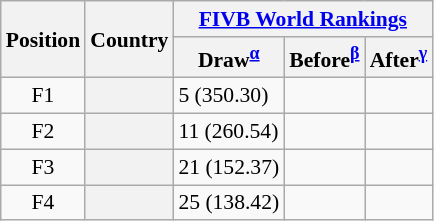<table class="wikitable sortable plainrowheaders sticky-header col3right col4center col5center col6center" style="font-size:90%; white-space:nowrap">
<tr>
<th rowspan=2>Position</th>
<th rowspan=2>Country</th>
<th colspan=3><a href='#'>FIVB World Rankings</a></th>
</tr>
<tr>
<th>Draw<sup><strong><a href='#'>α</a></strong></sup></th>
<th>Before<sup><strong><a href='#'>β</a></strong></sup></th>
<th>After<sup><strong><a href='#'>γ</a></strong></sup></th>
</tr>
<tr>
<td style="text-align:center">F1</td>
<th scope="row"></th>
<td>5 (350.30)</td>
<td></td>
<td></td>
</tr>
<tr>
<td style="text-align:center">F2</td>
<th scope="row"></th>
<td>11 (260.54)</td>
<td></td>
<td></td>
</tr>
<tr>
<td style="text-align:center">F3</td>
<th scope="row"></th>
<td>21 (152.37)</td>
<td></td>
<td></td>
</tr>
<tr>
<td style="text-align:center">F4</td>
<th scope="row"></th>
<td>25 (138.42)</td>
<td></td>
<td></td>
</tr>
</table>
